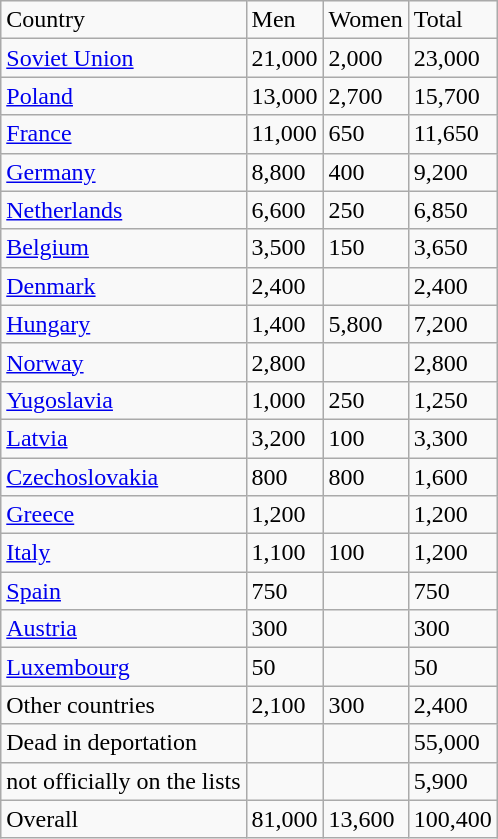<table class="wikitable">
<tr>
<td>Country</td>
<td>Men</td>
<td>Women</td>
<td>Total</td>
</tr>
<tr>
<td><a href='#'>Soviet Union</a></td>
<td>21,000</td>
<td>2,000</td>
<td>23,000</td>
</tr>
<tr>
<td><a href='#'>Poland</a></td>
<td>13,000</td>
<td>2,700</td>
<td>15,700</td>
</tr>
<tr>
<td><a href='#'>France</a></td>
<td>11,000</td>
<td>650</td>
<td>11,650</td>
</tr>
<tr>
<td><a href='#'>Germany</a></td>
<td>8,800</td>
<td>400</td>
<td>9,200</td>
</tr>
<tr>
<td><a href='#'>Netherlands</a></td>
<td>6,600</td>
<td>250</td>
<td>6,850</td>
</tr>
<tr>
<td><a href='#'>Belgium</a></td>
<td>3,500</td>
<td>150</td>
<td>3,650</td>
</tr>
<tr>
<td><a href='#'>Denmark</a></td>
<td>2,400</td>
<td></td>
<td>2,400</td>
</tr>
<tr>
<td><a href='#'>Hungary</a></td>
<td>1,400</td>
<td>5,800</td>
<td>7,200</td>
</tr>
<tr>
<td><a href='#'>Norway</a></td>
<td>2,800</td>
<td></td>
<td>2,800</td>
</tr>
<tr>
<td><a href='#'>Yugoslavia</a></td>
<td>1,000</td>
<td>250</td>
<td>1,250</td>
</tr>
<tr>
<td><a href='#'>Latvia</a></td>
<td>3,200</td>
<td>100</td>
<td>3,300</td>
</tr>
<tr>
<td><a href='#'>Czechoslovakia</a></td>
<td>800</td>
<td>800</td>
<td>1,600</td>
</tr>
<tr>
<td><a href='#'>Greece</a></td>
<td>1,200</td>
<td></td>
<td>1,200</td>
</tr>
<tr>
<td><a href='#'>Italy</a></td>
<td>1,100</td>
<td>100</td>
<td>1,200</td>
</tr>
<tr>
<td><a href='#'>Spain</a></td>
<td>750</td>
<td></td>
<td>750</td>
</tr>
<tr>
<td><a href='#'>Austria</a></td>
<td>300</td>
<td></td>
<td>300</td>
</tr>
<tr>
<td><a href='#'>Luxembourg</a></td>
<td>50</td>
<td></td>
<td>50</td>
</tr>
<tr>
<td>Other countries</td>
<td>2,100</td>
<td>300</td>
<td>2,400</td>
</tr>
<tr>
<td>Dead in deportation</td>
<td></td>
<td></td>
<td>55,000</td>
</tr>
<tr>
<td>not officially on the lists</td>
<td></td>
<td></td>
<td>5,900</td>
</tr>
<tr>
<td>Overall</td>
<td>81,000</td>
<td>13,600</td>
<td>100,400</td>
</tr>
</table>
